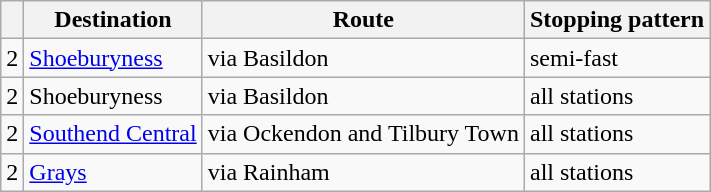<table class="wikitable">
<tr>
<th></th>
<th>Destination</th>
<th>Route</th>
<th>Stopping pattern</th>
</tr>
<tr>
<td>2</td>
<td><a href='#'>Shoeburyness</a></td>
<td>via Basildon</td>
<td>semi-fast</td>
</tr>
<tr>
<td>2</td>
<td>Shoeburyness</td>
<td>via Basildon</td>
<td>all stations</td>
</tr>
<tr>
<td>2</td>
<td><a href='#'>Southend Central</a></td>
<td>via Ockendon and Tilbury Town</td>
<td>all stations</td>
</tr>
<tr>
<td>2</td>
<td><a href='#'>Grays</a></td>
<td>via Rainham</td>
<td>all stations</td>
</tr>
</table>
